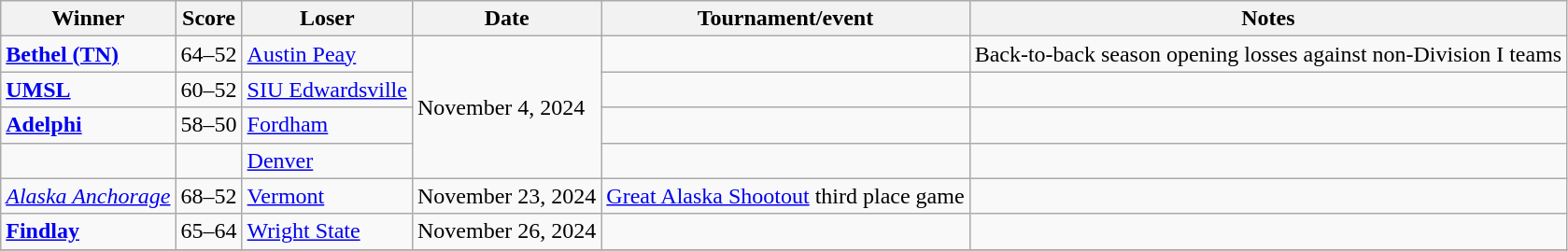<table class="wikitable sortable wikitable" sortable>
<tr>
<th>Winner</th>
<th>Score</th>
<th>Loser</th>
<th>Date</th>
<th>Tournament/event</th>
<th class=unsortable>Notes</th>
</tr>
<tr>
<td><strong><a href='#'>Bethel (TN)</a></strong> </td>
<td>64–52</td>
<td><a href='#'>Austin Peay</a></td>
<td rowspan="4">November 4, 2024</td>
<td></td>
<td>Back-to-back season opening losses against non-Division I teams</td>
</tr>
<tr>
<td><strong><a href='#'>UMSL</a></strong> </td>
<td>60–52</td>
<td><a href='#'>SIU Edwardsville</a></td>
<td></td>
<td></td>
</tr>
<tr>
<td><strong><a href='#'>Adelphi</a></strong> </td>
<td>58–50</td>
<td><a href='#'>Fordham</a></td>
<td></td>
<td></td>
</tr>
<tr>
<td></td>
<td></td>
<td><a href='#'>Denver</a></td>
<td></td>
<td></td>
</tr>
<tr>
<td><em><a href='#'>Alaska Anchorage</a></em> </td>
<td>68–52</td>
<td><a href='#'>Vermont</a></td>
<td>November 23, 2024</td>
<td><a href='#'>Great Alaska Shootout</a> third place game</td>
<td></td>
</tr>
<tr>
<td><strong><a href='#'>Findlay</a></strong> </td>
<td>65–64</td>
<td><a href='#'>Wright State</a></td>
<td>November 26, 2024</td>
<td></td>
<td></td>
</tr>
<tr>
</tr>
</table>
